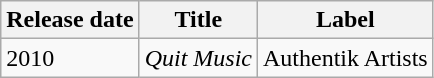<table class="wikitable">
<tr>
<th><strong>Release date</strong></th>
<th><strong>Title</strong></th>
<th><strong>Label</strong></th>
</tr>
<tr>
<td>2010</td>
<td><em>Quit Music</em></td>
<td>Authentik Artists</td>
</tr>
</table>
